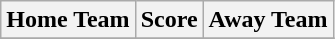<table class="wikitable" style="text-align: center">
<tr>
<th>Home Team</th>
<th>Score</th>
<th>Away Team</th>
</tr>
<tr>
</tr>
</table>
